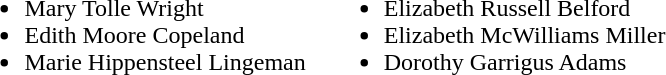<table border="0" cellpadding="5">
<tr valign="top">
<td><br><ul><li>Mary Tolle Wright</li><li>Edith Moore Copeland</li><li>Marie Hippensteel Lingeman</li></ul></td>
<td><br><ul><li>Elizabeth Russell Belford</li><li>Elizabeth McWilliams Miller</li><li>Dorothy Garrigus Adams</li></ul></td>
</tr>
</table>
